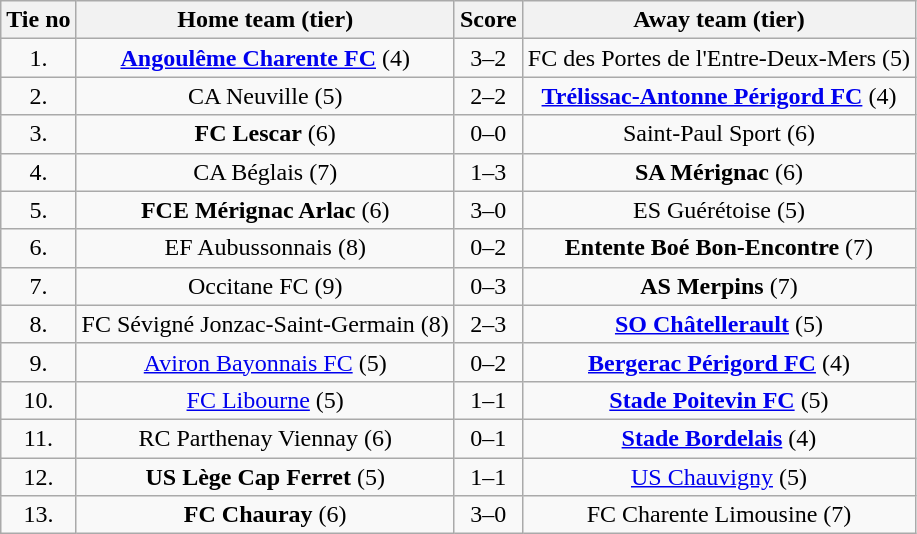<table class="wikitable" style="text-align: center">
<tr>
<th>Tie no</th>
<th>Home team (tier)</th>
<th>Score</th>
<th>Away team (tier)</th>
</tr>
<tr>
<td>1.</td>
<td><strong><a href='#'>Angoulême Charente FC</a></strong> (4)</td>
<td>3–2</td>
<td>FC des Portes de l'Entre-Deux-Mers (5)</td>
</tr>
<tr>
<td>2.</td>
<td>CA Neuville (5)</td>
<td>2–2 </td>
<td><strong><a href='#'>Trélissac-Antonne Périgord FC</a></strong> (4)</td>
</tr>
<tr>
<td>3.</td>
<td><strong>FC Lescar</strong> (6)</td>
<td>0–0 </td>
<td>Saint-Paul Sport (6)</td>
</tr>
<tr>
<td>4.</td>
<td>CA Béglais (7)</td>
<td>1–3</td>
<td><strong>SA Mérignac</strong> (6)</td>
</tr>
<tr>
<td>5.</td>
<td><strong>FCE Mérignac Arlac</strong> (6)</td>
<td>3–0</td>
<td>ES Guérétoise (5)</td>
</tr>
<tr>
<td>6.</td>
<td>EF Aubussonnais (8)</td>
<td>0–2</td>
<td><strong>Entente Boé Bon-Encontre</strong> (7)</td>
</tr>
<tr>
<td>7.</td>
<td>Occitane FC (9)</td>
<td>0–3</td>
<td><strong>AS Merpins</strong> (7)</td>
</tr>
<tr>
<td>8.</td>
<td>FC Sévigné Jonzac-Saint-Germain (8)</td>
<td>2–3</td>
<td><strong><a href='#'>SO Châtellerault</a></strong> (5)</td>
</tr>
<tr>
<td>9.</td>
<td><a href='#'>Aviron Bayonnais FC</a> (5)</td>
<td>0–2</td>
<td><strong><a href='#'>Bergerac Périgord FC</a></strong> (4)</td>
</tr>
<tr>
<td>10.</td>
<td><a href='#'>FC Libourne</a> (5)</td>
<td>1–1 </td>
<td><strong><a href='#'>Stade Poitevin FC</a></strong> (5)</td>
</tr>
<tr>
<td>11.</td>
<td>RC Parthenay Viennay (6)</td>
<td>0–1</td>
<td><strong><a href='#'>Stade Bordelais</a></strong> (4)</td>
</tr>
<tr>
<td>12.</td>
<td><strong>US Lège Cap Ferret</strong> (5)</td>
<td>1–1 </td>
<td><a href='#'>US Chauvigny</a> (5)</td>
</tr>
<tr>
<td>13.</td>
<td><strong>FC Chauray</strong> (6)</td>
<td>3–0</td>
<td>FC Charente Limousine (7)</td>
</tr>
</table>
